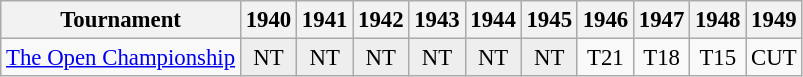<table class="wikitable" style="font-size:95%;text-align:center;">
<tr>
<th>Tournament</th>
<th>1940</th>
<th>1941</th>
<th>1942</th>
<th>1943</th>
<th>1944</th>
<th>1945</th>
<th>1946</th>
<th>1947</th>
<th>1948</th>
<th>1949</th>
</tr>
<tr>
<td align=left><a href='#'>The Open Championship</a></td>
<td style="background:#eeeeee;">NT</td>
<td style="background:#eeeeee;">NT</td>
<td style="background:#eeeeee;">NT</td>
<td style="background:#eeeeee;">NT</td>
<td style="background:#eeeeee;">NT</td>
<td style="background:#eeeeee;">NT</td>
<td>T21</td>
<td>T18</td>
<td>T15</td>
<td>CUT</td>
</tr>
</table>
